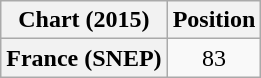<table class="wikitable plainrowheaders" style="text-align:center">
<tr>
<th scope="col">Chart (2015)</th>
<th scope="col">Position</th>
</tr>
<tr>
<th scope="row">France (SNEP)</th>
<td>83</td>
</tr>
</table>
